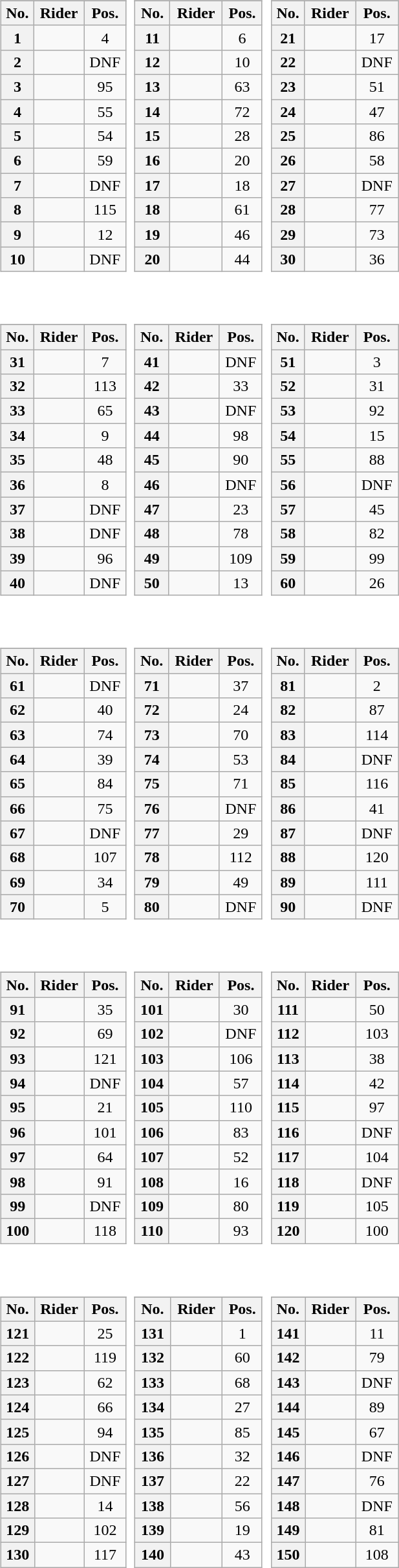<table>
<tr valign="top">
<td style="width:33%;"><br><table class="wikitable plainrowheaders" style="width:97%">
<tr>
</tr>
<tr style="text-align:center;">
<th scope="col">No.</th>
<th scope="col">Rider</th>
<th scope="col">Pos.</th>
</tr>
<tr>
<th scope="row" style="text-align:center;">1</th>
<td></td>
<td style="text-align:center;">4</td>
</tr>
<tr>
<th scope="row" style="text-align:center;">2</th>
<td></td>
<td style="text-align:center;">DNF</td>
</tr>
<tr>
<th scope="row" style="text-align:center;">3</th>
<td></td>
<td style="text-align:center;">95</td>
</tr>
<tr>
<th scope="row" style="text-align:center;">4</th>
<td></td>
<td style="text-align:center;">55</td>
</tr>
<tr>
<th scope="row" style="text-align:center;">5</th>
<td></td>
<td style="text-align:center;">54</td>
</tr>
<tr>
<th scope="row" style="text-align:center;">6</th>
<td></td>
<td style="text-align:center;">59</td>
</tr>
<tr>
<th scope="row" style="text-align:center;">7</th>
<td></td>
<td style="text-align:center;">DNF</td>
</tr>
<tr>
<th scope="row" style="text-align:center;">8</th>
<td></td>
<td style="text-align:center;">115</td>
</tr>
<tr>
<th scope="row" style="text-align:center;">9</th>
<td></td>
<td style="text-align:center;">12</td>
</tr>
<tr>
<th scope="row" style="text-align:center;">10</th>
<td></td>
<td style="text-align:center;">DNF</td>
</tr>
</table>
</td>
<td><br><table class="wikitable plainrowheaders" style="width:97%">
<tr>
</tr>
<tr style="text-align:center;">
<th scope="col">No.</th>
<th scope="col">Rider</th>
<th scope="col">Pos.</th>
</tr>
<tr>
<th scope="row" style="text-align:center;">11</th>
<td></td>
<td style="text-align:center;">6</td>
</tr>
<tr>
<th scope="row" style="text-align:center;">12</th>
<td></td>
<td style="text-align:center;">10</td>
</tr>
<tr>
<th scope="row" style="text-align:center;">13</th>
<td></td>
<td style="text-align:center;">63</td>
</tr>
<tr>
<th scope="row" style="text-align:center;">14</th>
<td></td>
<td style="text-align:center;">72</td>
</tr>
<tr>
<th scope="row" style="text-align:center;">15</th>
<td></td>
<td style="text-align:center;">28</td>
</tr>
<tr>
<th scope="row" style="text-align:center;">16</th>
<td></td>
<td style="text-align:center;">20</td>
</tr>
<tr>
<th scope="row" style="text-align:center;">17</th>
<td></td>
<td style="text-align:center;">18</td>
</tr>
<tr>
<th scope="row" style="text-align:center;">18</th>
<td></td>
<td style="text-align:center;">61</td>
</tr>
<tr>
<th scope="row" style="text-align:center;">19</th>
<td></td>
<td style="text-align:center;">46</td>
</tr>
<tr>
<th scope="row" style="text-align:center;">20</th>
<td></td>
<td style="text-align:center;">44</td>
</tr>
</table>
</td>
<td><br><table class="wikitable plainrowheaders" style="width:97%">
<tr>
</tr>
<tr style="text-align:center;">
<th scope="col">No.</th>
<th scope="col">Rider</th>
<th scope="col">Pos.</th>
</tr>
<tr>
<th scope="row" style="text-align:center;">21</th>
<td></td>
<td style="text-align:center;">17</td>
</tr>
<tr>
<th scope="row" style="text-align:center;">22</th>
<td></td>
<td style="text-align:center;">DNF</td>
</tr>
<tr>
<th scope="row" style="text-align:center;">23</th>
<td></td>
<td style="text-align:center;">51</td>
</tr>
<tr>
<th scope="row" style="text-align:center;">24</th>
<td></td>
<td style="text-align:center;">47</td>
</tr>
<tr>
<th scope="row" style="text-align:center;">25</th>
<td></td>
<td style="text-align:center;">86</td>
</tr>
<tr>
<th scope="row" style="text-align:center;">26</th>
<td></td>
<td style="text-align:center;">58</td>
</tr>
<tr>
<th scope="row" style="text-align:center;">27</th>
<td></td>
<td style="text-align:center;">DNF</td>
</tr>
<tr>
<th scope="row" style="text-align:center;">28</th>
<td></td>
<td style="text-align:center;">77</td>
</tr>
<tr>
<th scope="row" style="text-align:center;">29</th>
<td></td>
<td style="text-align:center;">73</td>
</tr>
<tr>
<th scope="row" style="text-align:center;">30</th>
<td></td>
<td style="text-align:center;">36</td>
</tr>
</table>
</td>
</tr>
<tr valign="top">
<td><br><table class="wikitable plainrowheaders" style="width:97%">
<tr>
</tr>
<tr style="text-align:center;">
<th scope="col">No.</th>
<th scope="col">Rider</th>
<th scope="col">Pos.</th>
</tr>
<tr>
<th scope="row" style="text-align:center;">31</th>
<td></td>
<td style="text-align:center;">7</td>
</tr>
<tr>
<th scope="row" style="text-align:center;">32</th>
<td></td>
<td style="text-align:center;">113</td>
</tr>
<tr>
<th scope="row" style="text-align:center;">33</th>
<td></td>
<td style="text-align:center;">65</td>
</tr>
<tr>
<th scope="row" style="text-align:center;">34</th>
<td></td>
<td style="text-align:center;">9</td>
</tr>
<tr>
<th scope="row" style="text-align:center;">35</th>
<td></td>
<td style="text-align:center;">48</td>
</tr>
<tr>
<th scope="row" style="text-align:center;">36</th>
<td></td>
<td style="text-align:center;">8</td>
</tr>
<tr>
<th scope="row" style="text-align:center;">37</th>
<td></td>
<td style="text-align:center;">DNF</td>
</tr>
<tr>
<th scope="row" style="text-align:center;">38</th>
<td></td>
<td style="text-align:center;">DNF</td>
</tr>
<tr>
<th scope="row" style="text-align:center;">39</th>
<td></td>
<td style="text-align:center;">96</td>
</tr>
<tr>
<th scope="row" style="text-align:center;">40</th>
<td></td>
<td style="text-align:center;">DNF</td>
</tr>
</table>
</td>
<td><br><table class="wikitable plainrowheaders" style="width:97%">
<tr>
</tr>
<tr style="text-align:center;">
<th scope="col">No.</th>
<th scope="col">Rider</th>
<th scope="col">Pos.</th>
</tr>
<tr>
<th scope="row" style="text-align:center;">41</th>
<td></td>
<td style="text-align:center;">DNF</td>
</tr>
<tr>
<th scope="row" style="text-align:center;">42</th>
<td></td>
<td style="text-align:center;">33</td>
</tr>
<tr>
<th scope="row" style="text-align:center;">43</th>
<td></td>
<td style="text-align:center;">DNF</td>
</tr>
<tr>
<th scope="row" style="text-align:center;">44</th>
<td></td>
<td style="text-align:center;">98</td>
</tr>
<tr>
<th scope="row" style="text-align:center;">45</th>
<td></td>
<td style="text-align:center;">90</td>
</tr>
<tr>
<th scope="row" style="text-align:center;">46</th>
<td></td>
<td style="text-align:center;">DNF</td>
</tr>
<tr>
<th scope="row" style="text-align:center;">47</th>
<td></td>
<td style="text-align:center;">23</td>
</tr>
<tr>
<th scope="row" style="text-align:center;">48</th>
<td></td>
<td style="text-align:center;">78</td>
</tr>
<tr>
<th scope="row" style="text-align:center;">49</th>
<td></td>
<td style="text-align:center;">109</td>
</tr>
<tr>
<th scope="row" style="text-align:center;">50</th>
<td></td>
<td style="text-align:center;">13</td>
</tr>
</table>
</td>
<td><br><table class="wikitable plainrowheaders" style="width:97%">
<tr>
</tr>
<tr style="text-align:center;">
<th scope="col">No.</th>
<th scope="col">Rider</th>
<th scope="col">Pos.</th>
</tr>
<tr>
<th scope="row" style="text-align:center;">51</th>
<td></td>
<td style="text-align:center;">3</td>
</tr>
<tr>
<th scope="row" style="text-align:center;">52</th>
<td></td>
<td style="text-align:center;">31</td>
</tr>
<tr>
<th scope="row" style="text-align:center;">53</th>
<td></td>
<td style="text-align:center;">92</td>
</tr>
<tr>
<th scope="row" style="text-align:center;">54</th>
<td></td>
<td style="text-align:center;">15</td>
</tr>
<tr>
<th scope="row" style="text-align:center;">55</th>
<td></td>
<td style="text-align:center;">88</td>
</tr>
<tr>
<th scope="row" style="text-align:center;">56</th>
<td></td>
<td style="text-align:center;">DNF</td>
</tr>
<tr>
<th scope="row" style="text-align:center;">57</th>
<td></td>
<td style="text-align:center;">45</td>
</tr>
<tr>
<th scope="row" style="text-align:center;">58</th>
<td></td>
<td style="text-align:center;">82</td>
</tr>
<tr>
<th scope="row" style="text-align:center;">59</th>
<td></td>
<td style="text-align:center;">99</td>
</tr>
<tr>
<th scope="row" style="text-align:center;">60</th>
<td></td>
<td style="text-align:center;">26</td>
</tr>
</table>
</td>
</tr>
<tr valign="top">
<td><br><table class="wikitable plainrowheaders" style="width:97%">
<tr>
</tr>
<tr style="text-align:center;">
<th scope="col">No.</th>
<th scope="col">Rider</th>
<th scope="col">Pos.</th>
</tr>
<tr>
<th scope="row" style="text-align:center;">61</th>
<td></td>
<td style="text-align:center;">DNF</td>
</tr>
<tr>
<th scope="row" style="text-align:center;">62</th>
<td></td>
<td style="text-align:center;">40</td>
</tr>
<tr>
<th scope="row" style="text-align:center;">63</th>
<td></td>
<td style="text-align:center;">74</td>
</tr>
<tr>
<th scope="row" style="text-align:center;">64</th>
<td></td>
<td style="text-align:center;">39</td>
</tr>
<tr>
<th scope="row" style="text-align:center;">65</th>
<td></td>
<td style="text-align:center;">84</td>
</tr>
<tr>
<th scope="row" style="text-align:center;">66</th>
<td></td>
<td style="text-align:center;">75</td>
</tr>
<tr>
<th scope="row" style="text-align:center;">67</th>
<td></td>
<td style="text-align:center;">DNF</td>
</tr>
<tr>
<th scope="row" style="text-align:center;">68</th>
<td></td>
<td style="text-align:center;">107</td>
</tr>
<tr>
<th scope="row" style="text-align:center;">69</th>
<td></td>
<td style="text-align:center;">34</td>
</tr>
<tr>
<th scope="row" style="text-align:center;">70</th>
<td></td>
<td style="text-align:center;">5</td>
</tr>
</table>
</td>
<td><br><table class="wikitable plainrowheaders" style="width:97%">
<tr>
</tr>
<tr style="text-align:center;">
<th scope="col">No.</th>
<th scope="col">Rider</th>
<th scope="col">Pos.</th>
</tr>
<tr>
<th scope="row" style="text-align:center;">71</th>
<td></td>
<td style="text-align:center;">37</td>
</tr>
<tr>
<th scope="row" style="text-align:center;">72</th>
<td></td>
<td style="text-align:center;">24</td>
</tr>
<tr>
<th scope="row" style="text-align:center;">73</th>
<td></td>
<td style="text-align:center;">70</td>
</tr>
<tr>
<th scope="row" style="text-align:center;">74</th>
<td></td>
<td style="text-align:center;">53</td>
</tr>
<tr>
<th scope="row" style="text-align:center;">75</th>
<td></td>
<td style="text-align:center;">71</td>
</tr>
<tr>
<th scope="row" style="text-align:center;">76</th>
<td></td>
<td style="text-align:center;">DNF</td>
</tr>
<tr>
<th scope="row" style="text-align:center;">77</th>
<td></td>
<td style="text-align:center;">29</td>
</tr>
<tr>
<th scope="row" style="text-align:center;">78</th>
<td></td>
<td style="text-align:center;">112</td>
</tr>
<tr>
<th scope="row" style="text-align:center;">79</th>
<td></td>
<td style="text-align:center;">49</td>
</tr>
<tr>
<th scope="row" style="text-align:center;">80</th>
<td></td>
<td style="text-align:center;">DNF</td>
</tr>
</table>
</td>
<td><br><table class="wikitable plainrowheaders" style="width:97%">
<tr>
</tr>
<tr style="text-align:center;">
<th scope="col">No.</th>
<th scope="col">Rider</th>
<th scope="col">Pos.</th>
</tr>
<tr>
<th scope="row" style="text-align:center;">81</th>
<td></td>
<td style="text-align:center;">2</td>
</tr>
<tr>
<th scope="row" style="text-align:center;">82</th>
<td></td>
<td style="text-align:center;">87</td>
</tr>
<tr>
<th scope="row" style="text-align:center;">83</th>
<td></td>
<td style="text-align:center;">114</td>
</tr>
<tr>
<th scope="row" style="text-align:center;">84</th>
<td></td>
<td style="text-align:center;">DNF</td>
</tr>
<tr>
<th scope="row" style="text-align:center;">85</th>
<td></td>
<td style="text-align:center;">116</td>
</tr>
<tr>
<th scope="row" style="text-align:center;">86</th>
<td></td>
<td style="text-align:center;">41</td>
</tr>
<tr>
<th scope="row" style="text-align:center;">87</th>
<td></td>
<td style="text-align:center;">DNF</td>
</tr>
<tr>
<th scope="row" style="text-align:center;">88</th>
<td></td>
<td style="text-align:center;">120</td>
</tr>
<tr>
<th scope="row" style="text-align:center;">89</th>
<td></td>
<td style="text-align:center;">111</td>
</tr>
<tr>
<th scope="row" style="text-align:center;">90</th>
<td></td>
<td style="text-align:center;">DNF</td>
</tr>
</table>
</td>
</tr>
<tr valign="top">
<td><br><table class="wikitable plainrowheaders" style="width:97%">
<tr>
</tr>
<tr style="text-align:center;">
<th scope="col">No.</th>
<th scope="col">Rider</th>
<th scope="col">Pos.</th>
</tr>
<tr>
<th scope="row" style="text-align:center;">91</th>
<td></td>
<td style="text-align:center;">35</td>
</tr>
<tr>
<th scope="row" style="text-align:center;">92</th>
<td></td>
<td style="text-align:center;">69</td>
</tr>
<tr>
<th scope="row" style="text-align:center;">93</th>
<td></td>
<td style="text-align:center;">121</td>
</tr>
<tr>
<th scope="row" style="text-align:center;">94</th>
<td></td>
<td style="text-align:center;">DNF</td>
</tr>
<tr>
<th scope="row" style="text-align:center;">95</th>
<td></td>
<td style="text-align:center;">21</td>
</tr>
<tr>
<th scope="row" style="text-align:center;">96</th>
<td></td>
<td style="text-align:center;">101</td>
</tr>
<tr>
<th scope="row" style="text-align:center;">97</th>
<td></td>
<td style="text-align:center;">64</td>
</tr>
<tr>
<th scope="row" style="text-align:center;">98</th>
<td></td>
<td style="text-align:center;">91</td>
</tr>
<tr>
<th scope="row" style="text-align:center;">99</th>
<td></td>
<td style="text-align:center;">DNF</td>
</tr>
<tr>
<th scope="row" style="text-align:center;">100</th>
<td></td>
<td style="text-align:center;">118</td>
</tr>
</table>
</td>
<td><br><table class="wikitable plainrowheaders" style="width:97%">
<tr>
</tr>
<tr style="text-align:center;">
<th scope="col">No.</th>
<th scope="col">Rider</th>
<th scope="col">Pos.</th>
</tr>
<tr>
<th scope="row" style="text-align:center;">101</th>
<td></td>
<td style="text-align:center;">30</td>
</tr>
<tr>
<th scope="row" style="text-align:center;">102</th>
<td></td>
<td style="text-align:center;">DNF</td>
</tr>
<tr>
<th scope="row" style="text-align:center;">103</th>
<td></td>
<td style="text-align:center;">106</td>
</tr>
<tr>
<th scope="row" style="text-align:center;">104</th>
<td></td>
<td style="text-align:center;">57</td>
</tr>
<tr>
<th scope="row" style="text-align:center;">105</th>
<td></td>
<td style="text-align:center;">110</td>
</tr>
<tr>
<th scope="row" style="text-align:center;">106</th>
<td></td>
<td style="text-align:center;">83</td>
</tr>
<tr>
<th scope="row" style="text-align:center;">107</th>
<td></td>
<td style="text-align:center;">52</td>
</tr>
<tr>
<th scope="row" style="text-align:center;">108</th>
<td></td>
<td style="text-align:center;">16</td>
</tr>
<tr>
<th scope="row" style="text-align:center;">109</th>
<td></td>
<td style="text-align:center;">80</td>
</tr>
<tr>
<th scope="row" style="text-align:center;">110</th>
<td></td>
<td style="text-align:center;">93</td>
</tr>
</table>
</td>
<td><br><table class="wikitable plainrowheaders" style="width:97%">
<tr>
</tr>
<tr style="text-align:center;">
<th scope="col">No.</th>
<th scope="col">Rider</th>
<th scope="col">Pos.</th>
</tr>
<tr>
<th scope="row" style="text-align:center;">111</th>
<td></td>
<td style="text-align:center;">50</td>
</tr>
<tr>
<th scope="row" style="text-align:center;">112</th>
<td></td>
<td style="text-align:center;">103</td>
</tr>
<tr>
<th scope="row" style="text-align:center;">113</th>
<td></td>
<td style="text-align:center;">38</td>
</tr>
<tr>
<th scope="row" style="text-align:center;">114</th>
<td></td>
<td style="text-align:center;">42</td>
</tr>
<tr>
<th scope="row" style="text-align:center;">115</th>
<td></td>
<td style="text-align:center;">97</td>
</tr>
<tr>
<th scope="row" style="text-align:center;">116</th>
<td></td>
<td style="text-align:center;">DNF</td>
</tr>
<tr>
<th scope="row" style="text-align:center;">117</th>
<td></td>
<td style="text-align:center;">104</td>
</tr>
<tr>
<th scope="row" style="text-align:center;">118</th>
<td></td>
<td style="text-align:center;">DNF</td>
</tr>
<tr>
<th scope="row" style="text-align:center;">119</th>
<td></td>
<td style="text-align:center;">105</td>
</tr>
<tr>
<th scope="row" style="text-align:center;">120</th>
<td></td>
<td style="text-align:center;">100</td>
</tr>
</table>
</td>
</tr>
<tr valign="top">
<td><br><table class="wikitable plainrowheaders" style="width:97%">
<tr>
</tr>
<tr style="text-align:center;">
<th scope="col">No.</th>
<th scope="col">Rider</th>
<th scope="col">Pos.</th>
</tr>
<tr>
<th scope="row" style="text-align:center;">121</th>
<td></td>
<td style="text-align:center;">25</td>
</tr>
<tr>
<th scope="row" style="text-align:center;">122</th>
<td></td>
<td style="text-align:center;">119</td>
</tr>
<tr>
<th scope="row" style="text-align:center;">123</th>
<td></td>
<td style="text-align:center;">62</td>
</tr>
<tr>
<th scope="row" style="text-align:center;">124</th>
<td></td>
<td style="text-align:center;">66</td>
</tr>
<tr>
<th scope="row" style="text-align:center;">125</th>
<td></td>
<td style="text-align:center;">94</td>
</tr>
<tr>
<th scope="row" style="text-align:center;">126</th>
<td></td>
<td style="text-align:center;">DNF</td>
</tr>
<tr>
<th scope="row" style="text-align:center;">127</th>
<td></td>
<td style="text-align:center;">DNF</td>
</tr>
<tr>
<th scope="row" style="text-align:center;">128</th>
<td></td>
<td style="text-align:center;">14</td>
</tr>
<tr>
<th scope="row" style="text-align:center;">129</th>
<td></td>
<td style="text-align:center;">102</td>
</tr>
<tr>
<th scope="row" style="text-align:center;">130</th>
<td></td>
<td style="text-align:center;">117</td>
</tr>
</table>
</td>
<td><br><table class="wikitable plainrowheaders" style="width:97%">
<tr>
</tr>
<tr style="text-align:center;">
<th scope="col">No.</th>
<th scope="col">Rider</th>
<th scope="col">Pos.</th>
</tr>
<tr>
<th scope="row" style="text-align:center;">131</th>
<td></td>
<td style="text-align:center;">1</td>
</tr>
<tr>
<th scope="row" style="text-align:center;">132</th>
<td></td>
<td style="text-align:center;">60</td>
</tr>
<tr>
<th scope="row" style="text-align:center;">133</th>
<td></td>
<td style="text-align:center;">68</td>
</tr>
<tr>
<th scope="row" style="text-align:center;">134</th>
<td></td>
<td style="text-align:center;">27</td>
</tr>
<tr>
<th scope="row" style="text-align:center;">135</th>
<td></td>
<td style="text-align:center;">85</td>
</tr>
<tr>
<th scope="row" style="text-align:center;">136</th>
<td></td>
<td style="text-align:center;">32</td>
</tr>
<tr>
<th scope="row" style="text-align:center;">137</th>
<td></td>
<td style="text-align:center;">22</td>
</tr>
<tr>
<th scope="row" style="text-align:center;">138</th>
<td></td>
<td style="text-align:center;">56</td>
</tr>
<tr>
<th scope="row" style="text-align:center;">139</th>
<td></td>
<td style="text-align:center;">19</td>
</tr>
<tr>
<th scope="row" style="text-align:center;">140</th>
<td></td>
<td style="text-align:center;">43</td>
</tr>
</table>
</td>
<td><br><table class="wikitable plainrowheaders" style="width:97%">
<tr>
</tr>
<tr style="text-align:center;">
<th scope="col">No.</th>
<th scope="col">Rider</th>
<th scope="col">Pos.</th>
</tr>
<tr>
<th scope="row" style="text-align:center;">141</th>
<td></td>
<td style="text-align:center;">11</td>
</tr>
<tr>
<th scope="row" style="text-align:center;">142</th>
<td></td>
<td style="text-align:center;">79</td>
</tr>
<tr>
<th scope="row" style="text-align:center;">143</th>
<td></td>
<td style="text-align:center;">DNF</td>
</tr>
<tr>
<th scope="row" style="text-align:center;">144</th>
<td></td>
<td style="text-align:center;">89</td>
</tr>
<tr>
<th scope="row" style="text-align:center;">145</th>
<td></td>
<td style="text-align:center;">67</td>
</tr>
<tr>
<th scope="row" style="text-align:center;">146</th>
<td></td>
<td style="text-align:center;">DNF</td>
</tr>
<tr>
<th scope="row" style="text-align:center;">147</th>
<td></td>
<td style="text-align:center;">76</td>
</tr>
<tr>
<th scope="row" style="text-align:center;">148</th>
<td></td>
<td style="text-align:center;">DNF</td>
</tr>
<tr>
<th scope="row" style="text-align:center;">149</th>
<td></td>
<td style="text-align:center;">81</td>
</tr>
<tr>
<th scope="row" style="text-align:center;">150</th>
<td></td>
<td style="text-align:center;">108</td>
</tr>
</table>
</td>
</tr>
</table>
